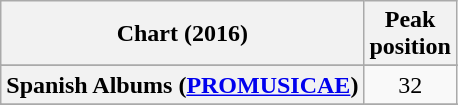<table class="wikitable sortable plainrowheaders" style="text-align:center">
<tr>
<th scope="col">Chart (2016)</th>
<th scope="col">Peak<br> position</th>
</tr>
<tr>
</tr>
<tr>
</tr>
<tr>
</tr>
<tr>
</tr>
<tr>
</tr>
<tr>
</tr>
<tr>
</tr>
<tr>
</tr>
<tr>
</tr>
<tr>
</tr>
<tr>
</tr>
<tr>
</tr>
<tr>
<th scope="row">Spanish Albums (<a href='#'>PROMUSICAE</a>)</th>
<td>32</td>
</tr>
<tr>
</tr>
<tr>
</tr>
<tr>
</tr>
</table>
